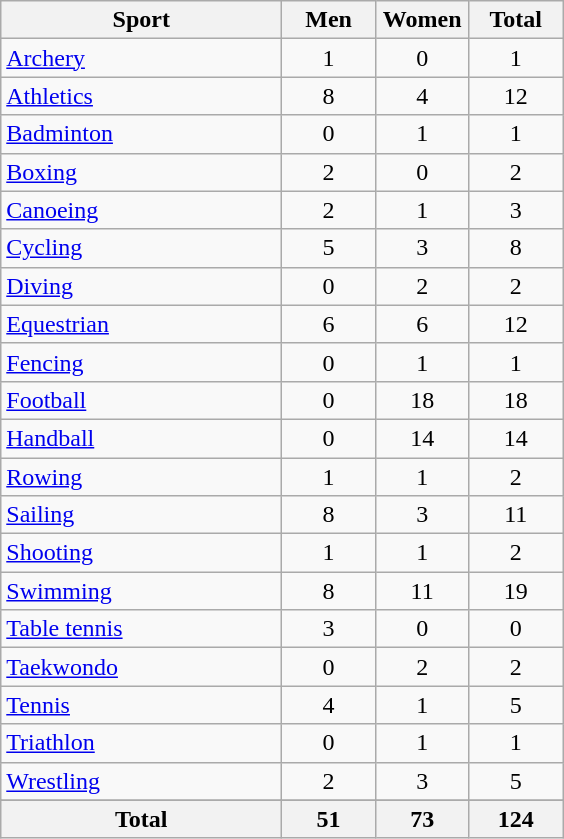<table class="wikitable sortable" style="text-align:center;">
<tr>
<th width=180>Sport</th>
<th width=55>Men</th>
<th width=55>Women</th>
<th width=55>Total</th>
</tr>
<tr>
<td align=left><a href='#'>Archery</a></td>
<td>1</td>
<td>0</td>
<td>1</td>
</tr>
<tr>
<td align=left><a href='#'>Athletics</a></td>
<td>8</td>
<td>4</td>
<td>12</td>
</tr>
<tr>
<td align=left><a href='#'>Badminton</a></td>
<td>0</td>
<td>1</td>
<td>1</td>
</tr>
<tr>
<td align=left><a href='#'>Boxing</a></td>
<td>2</td>
<td>0</td>
<td>2</td>
</tr>
<tr>
<td align=left><a href='#'>Canoeing</a></td>
<td>2</td>
<td>1</td>
<td>3</td>
</tr>
<tr>
<td align=left><a href='#'>Cycling</a></td>
<td>5</td>
<td>3</td>
<td>8</td>
</tr>
<tr>
<td align=left><a href='#'>Diving</a></td>
<td>0</td>
<td>2</td>
<td>2</td>
</tr>
<tr>
<td align=left><a href='#'>Equestrian</a></td>
<td>6</td>
<td>6</td>
<td>12</td>
</tr>
<tr>
<td align=left><a href='#'>Fencing</a></td>
<td>0</td>
<td>1</td>
<td>1</td>
</tr>
<tr>
<td align=left><a href='#'>Football</a></td>
<td>0</td>
<td>18</td>
<td>18</td>
</tr>
<tr>
<td align=left><a href='#'>Handball</a></td>
<td>0</td>
<td>14</td>
<td>14</td>
</tr>
<tr>
<td align=left><a href='#'>Rowing</a></td>
<td>1</td>
<td>1</td>
<td>2</td>
</tr>
<tr>
<td align=left><a href='#'>Sailing</a></td>
<td>8</td>
<td>3</td>
<td>11</td>
</tr>
<tr>
<td align=left><a href='#'>Shooting</a></td>
<td>1</td>
<td>1</td>
<td>2</td>
</tr>
<tr>
<td align=left><a href='#'>Swimming</a></td>
<td>8</td>
<td>11</td>
<td>19</td>
</tr>
<tr>
<td align=left><a href='#'>Table tennis</a></td>
<td>3</td>
<td>0</td>
<td>0</td>
</tr>
<tr>
<td align=left><a href='#'>Taekwondo</a></td>
<td>0</td>
<td>2</td>
<td>2</td>
</tr>
<tr>
<td align=left><a href='#'>Tennis</a></td>
<td>4</td>
<td>1</td>
<td>5</td>
</tr>
<tr>
<td align=left><a href='#'>Triathlon</a></td>
<td>0</td>
<td>1</td>
<td>1</td>
</tr>
<tr>
<td align=left><a href='#'>Wrestling</a></td>
<td>2</td>
<td>3</td>
<td>5</td>
</tr>
<tr>
</tr>
<tr class="sortbottom">
<th>Total</th>
<th>51</th>
<th>73</th>
<th>124</th>
</tr>
</table>
